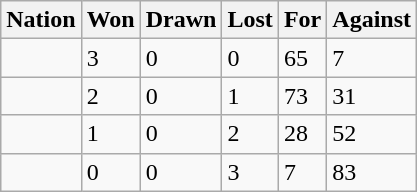<table class="wikitable">
<tr>
<th>Nation</th>
<th>Won</th>
<th>Drawn</th>
<th>Lost</th>
<th>For</th>
<th>Against</th>
</tr>
<tr>
<td></td>
<td>3</td>
<td>0</td>
<td>0</td>
<td>65</td>
<td>7</td>
</tr>
<tr>
<td></td>
<td>2</td>
<td>0</td>
<td>1</td>
<td>73</td>
<td>31</td>
</tr>
<tr>
<td></td>
<td>1</td>
<td>0</td>
<td>2</td>
<td>28</td>
<td>52</td>
</tr>
<tr>
<td></td>
<td>0</td>
<td>0</td>
<td>3</td>
<td>7</td>
<td>83</td>
</tr>
</table>
